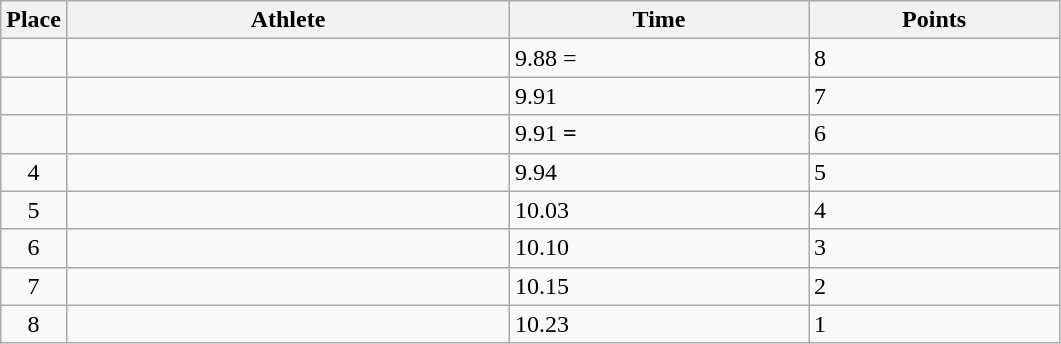<table class=wikitable>
<tr>
<th>Place</th>
<th style="width:18em">Athlete</th>
<th style="width:12em">Time</th>
<th style="width:10em">Points</th>
</tr>
<tr>
<td align=center></td>
<td></td>
<td>9.88 = </td>
<td>8</td>
</tr>
<tr>
<td align=center></td>
<td></td>
<td>9.91</td>
<td>7</td>
</tr>
<tr>
<td align=center></td>
<td></td>
<td>9.91 <strong>=</strong> </td>
<td>6</td>
</tr>
<tr>
<td align=center>4</td>
<td></td>
<td>9.94</td>
<td>5</td>
</tr>
<tr>
<td align=center>5</td>
<td></td>
<td>10.03</td>
<td>4</td>
</tr>
<tr>
<td align=center>6</td>
<td></td>
<td>10.10</td>
<td>3</td>
</tr>
<tr>
<td align=center>7</td>
<td></td>
<td>10.15</td>
<td>2</td>
</tr>
<tr>
<td align=center>8</td>
<td></td>
<td>10.23</td>
<td>1</td>
</tr>
</table>
